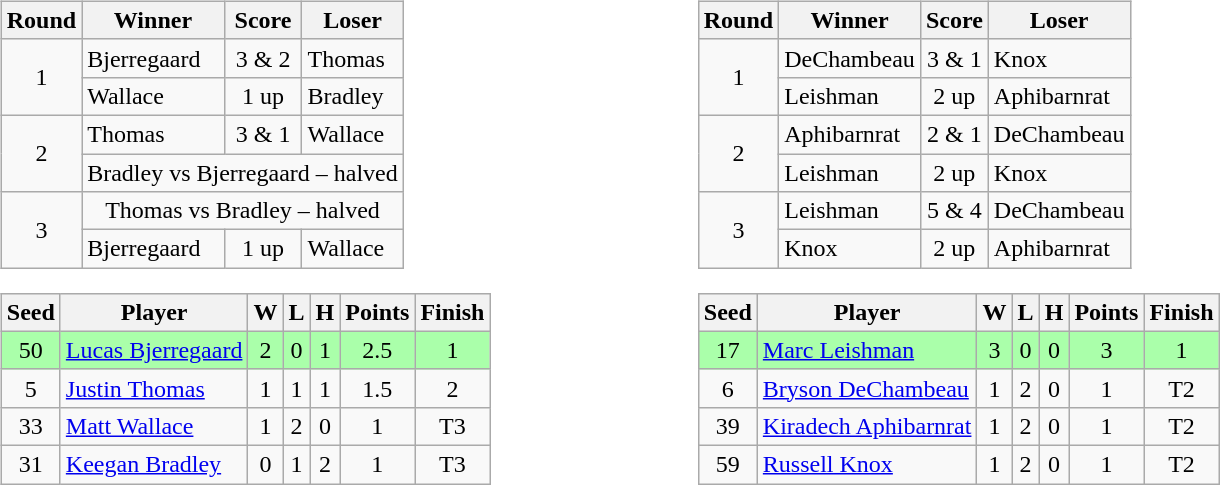<table style="width: 60em">
<tr>
<td><br><table class="wikitable">
<tr>
<th>Round</th>
<th>Winner</th>
<th>Score</th>
<th>Loser</th>
</tr>
<tr>
<td align=center rowspan=2>1</td>
<td>Bjerregaard</td>
<td align=center>3 & 2</td>
<td>Thomas</td>
</tr>
<tr>
<td>Wallace</td>
<td align=center>1 up</td>
<td>Bradley</td>
</tr>
<tr>
<td align=center rowspan=2>2</td>
<td>Thomas</td>
<td align=center>3 & 1</td>
<td>Wallace</td>
</tr>
<tr>
<td colspan=3 align=center>Bradley vs Bjerregaard – halved</td>
</tr>
<tr>
<td align=center rowspan=2>3</td>
<td colspan=3 align=center>Thomas vs Bradley – halved</td>
</tr>
<tr>
<td>Bjerregaard</td>
<td align=center>1 up</td>
<td>Wallace</td>
</tr>
</table>
<table class="wikitable" style="text-align:center">
<tr>
<th>Seed</th>
<th>Player</th>
<th>W</th>
<th>L</th>
<th>H</th>
<th>Points</th>
<th>Finish</th>
</tr>
<tr style="background:#aaffaa;">
<td>50</td>
<td align=left> <a href='#'>Lucas Bjerregaard</a></td>
<td>2</td>
<td>0</td>
<td>1</td>
<td>2.5</td>
<td>1</td>
</tr>
<tr>
<td>5</td>
<td align=left> <a href='#'>Justin Thomas</a></td>
<td>1</td>
<td>1</td>
<td>1</td>
<td>1.5</td>
<td>2</td>
</tr>
<tr>
<td>33</td>
<td align=left> <a href='#'>Matt Wallace</a></td>
<td>1</td>
<td>2</td>
<td>0</td>
<td>1</td>
<td>T3</td>
</tr>
<tr>
<td>31</td>
<td align=left> <a href='#'>Keegan Bradley</a></td>
<td>0</td>
<td>1</td>
<td>2</td>
<td>1</td>
<td>T3</td>
</tr>
</table>
</td>
<td><br><table class="wikitable">
<tr>
<th>Round</th>
<th>Winner</th>
<th>Score</th>
<th>Loser</th>
</tr>
<tr>
<td align=center rowspan=2>1</td>
<td>DeChambeau</td>
<td align=center>3 & 1</td>
<td>Knox</td>
</tr>
<tr>
<td>Leishman</td>
<td align=center>2 up</td>
<td>Aphibarnrat</td>
</tr>
<tr>
<td align=center rowspan=2>2</td>
<td>Aphibarnrat</td>
<td align=center>2 & 1</td>
<td>DeChambeau</td>
</tr>
<tr>
<td>Leishman</td>
<td align=center>2 up</td>
<td>Knox</td>
</tr>
<tr>
<td align=center rowspan=2>3</td>
<td>Leishman</td>
<td align=center>5 & 4</td>
<td>DeChambeau</td>
</tr>
<tr>
<td>Knox</td>
<td align=center>2 up</td>
<td>Aphibarnrat</td>
</tr>
</table>
<table class="wikitable" style="text-align:center">
<tr>
<th>Seed</th>
<th>Player</th>
<th>W</th>
<th>L</th>
<th>H</th>
<th>Points</th>
<th>Finish</th>
</tr>
<tr style="background:#aaffaa;">
<td>17</td>
<td align=left> <a href='#'>Marc Leishman</a></td>
<td>3</td>
<td>0</td>
<td>0</td>
<td>3</td>
<td>1</td>
</tr>
<tr>
<td>6</td>
<td align=left> <a href='#'>Bryson DeChambeau</a></td>
<td>1</td>
<td>2</td>
<td>0</td>
<td>1</td>
<td>T2</td>
</tr>
<tr>
<td>39</td>
<td align=left> <a href='#'>Kiradech Aphibarnrat</a></td>
<td>1</td>
<td>2</td>
<td>0</td>
<td>1</td>
<td>T2</td>
</tr>
<tr>
<td>59</td>
<td align=left> <a href='#'>Russell Knox</a></td>
<td>1</td>
<td>2</td>
<td>0</td>
<td>1</td>
<td>T2</td>
</tr>
</table>
</td>
</tr>
</table>
